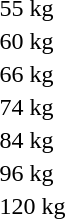<table>
<tr>
<td rowspan=2>55 kg<br></td>
<td rowspan=2></td>
<td rowspan=2></td>
<td></td>
</tr>
<tr>
<td></td>
</tr>
<tr>
<td rowspan=2>60 kg<br></td>
<td rowspan=2></td>
<td rowspan=2></td>
<td></td>
</tr>
<tr>
<td></td>
</tr>
<tr>
<td rowspan=2>66 kg<br></td>
<td rowspan=2></td>
<td rowspan=2></td>
<td></td>
</tr>
<tr>
<td></td>
</tr>
<tr>
<td rowspan=2>74 kg<br></td>
<td rowspan=2></td>
<td rowspan=2></td>
<td></td>
</tr>
<tr>
<td></td>
</tr>
<tr>
<td rowspan=2>84 kg<br></td>
<td rowspan=2></td>
<td rowspan=2></td>
<td></td>
</tr>
<tr>
<td></td>
</tr>
<tr>
<td rowspan=2>96 kg<br></td>
<td rowspan=2></td>
<td rowspan=2></td>
<td></td>
</tr>
<tr>
<td></td>
</tr>
<tr>
<td rowspan=2>120 kg<br></td>
<td rowspan=2></td>
<td rowspan=2></td>
<td></td>
</tr>
<tr>
<td></td>
</tr>
</table>
